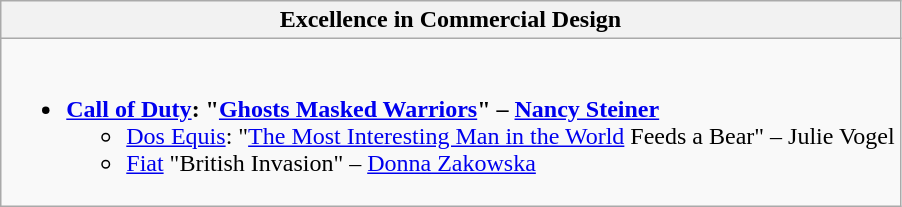<table class=wikitable style="width=100%">
<tr>
<th>Excellence in Commercial Design</th>
</tr>
<tr>
<td valign="top"><br><ul><li><strong><a href='#'>Call of Duty</a>: "<a href='#'>Ghosts Masked Warriors</a>" – <a href='#'>Nancy Steiner</a></strong><ul><li><a href='#'>Dos Equis</a>: "<a href='#'>The Most Interesting Man in the World</a> Feeds a Bear" – Julie Vogel</li><li><a href='#'>Fiat</a> "British Invasion" – <a href='#'>Donna Zakowska</a></li></ul></li></ul></td>
</tr>
</table>
